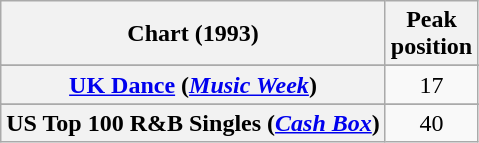<table class="wikitable sortable plainrowheaders" style="text-align:center">
<tr>
<th scope="col">Chart (1993)</th>
<th scope="col">Peak<br>position</th>
</tr>
<tr>
</tr>
<tr>
<th scope="row"><a href='#'>UK Dance</a> (<em><a href='#'>Music Week</a></em>)</th>
<td>17</td>
</tr>
<tr>
</tr>
<tr>
</tr>
<tr>
</tr>
<tr>
<th scope="row">US Top 100 R&B Singles (<em><a href='#'>Cash Box</a></em>)</th>
<td>40</td>
</tr>
</table>
